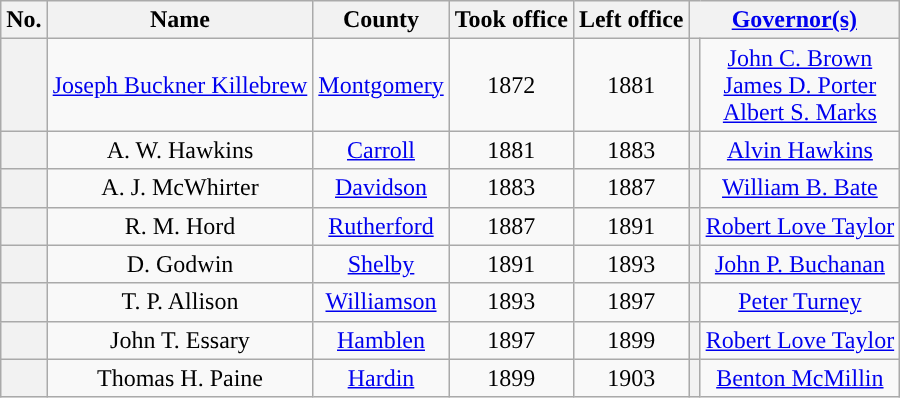<table class="wikitable" style="clear:right; text-align:center">
<tr>
<th>No.</th>
<th>Name</th>
<th>County</th>
<th>Took office</th>
<th>Left office</th>
<th colspan=2><a href='#'>Governor(s)</a></th>
</tr>
<tr>
<th style="background: "></th>
<td><a href='#'>Joseph Buckner Killebrew</a></td>
<td><a href='#'>Montgomery</a></td>
<td>1872</td>
<td>1881</td>
<th style="background: "></th>
<td><a href='#'>John C. Brown</a><br><a href='#'>James D. Porter</a><br><a href='#'>Albert S. Marks</a></td>
</tr>
<tr>
<th style="background: "></th>
<td>A. W. Hawkins</td>
<td><a href='#'>Carroll</a></td>
<td>1881</td>
<td>1883</td>
<th style="background: "></th>
<td><a href='#'>Alvin Hawkins</a></td>
</tr>
<tr>
<th style="background: "></th>
<td>A. J. McWhirter</td>
<td><a href='#'>Davidson</a></td>
<td>1883</td>
<td>1887</td>
<th style="background: "></th>
<td><a href='#'>William B. Bate</a></td>
</tr>
<tr>
<th style="background: "></th>
<td>R. M. Hord</td>
<td><a href='#'>Rutherford</a></td>
<td>1887</td>
<td>1891</td>
<th style="background: "></th>
<td><a href='#'>Robert Love Taylor</a></td>
</tr>
<tr>
<th style="background: "></th>
<td>D. Godwin</td>
<td><a href='#'>Shelby</a></td>
<td>1891</td>
<td>1893</td>
<th style="background: "></th>
<td><a href='#'>John P. Buchanan</a></td>
</tr>
<tr>
<th style="background: "></th>
<td>T. P. Allison</td>
<td><a href='#'>Williamson</a></td>
<td>1893</td>
<td>1897</td>
<th style="background: "></th>
<td><a href='#'>Peter Turney</a></td>
</tr>
<tr>
<th style="background: "></th>
<td>John T. Essary</td>
<td><a href='#'>Hamblen</a></td>
<td>1897</td>
<td>1899</td>
<th style="background: "></th>
<td><a href='#'>Robert Love Taylor</a></td>
</tr>
<tr>
<th style="background: "></th>
<td>Thomas H. Paine</td>
<td><a href='#'>Hardin</a></td>
<td>1899</td>
<td>1903</td>
<th style="background: "></th>
<td><a href='#'>Benton McMillin</a></td>
</tr>
</table>
